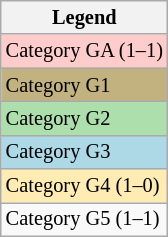<table class="sortable wikitable" style="font-size:85%">
<tr>
<th>Legend</th>
</tr>
<tr bgcolor="#fcc">
<td>Category GA (1–1)</td>
</tr>
<tr bgcolor="#c2b280">
<td>Category G1</td>
</tr>
<tr bgcolor="#addfad">
<td>Category G2</td>
</tr>
<tr bgcolor="lightblue">
<td>Category G3</td>
</tr>
<tr bgcolor="#ffecb2">
<td>Category G4 (1–0)</td>
</tr>
<tr>
<td>Category G5 (1–1)</td>
</tr>
</table>
